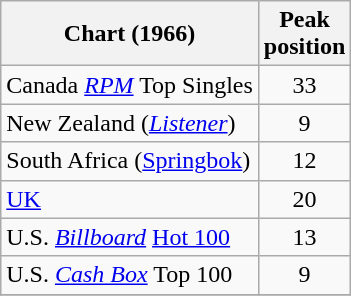<table class="wikitable sortable">
<tr>
<th>Chart (1966)</th>
<th>Peak<br>position</th>
</tr>
<tr>
<td>Canada <em><a href='#'>RPM</a></em> Top Singles</td>
<td style="text-align:center;">33</td>
</tr>
<tr>
<td>New Zealand (<em><a href='#'>Listener</a></em>)</td>
<td style="text-align:center;">9</td>
</tr>
<tr>
<td>South Africa (<a href='#'>Springbok</a>)</td>
<td align="center">12</td>
</tr>
<tr>
<td><a href='#'>UK</a></td>
<td style="text-align:center;">20</td>
</tr>
<tr>
<td>U.S. <em><a href='#'>Billboard</a></em> <a href='#'>Hot 100</a></td>
<td style="text-align:center;">13</td>
</tr>
<tr>
<td>U.S. <a href='#'><em>Cash Box</em></a> Top 100</td>
<td align="center">9</td>
</tr>
<tr>
</tr>
</table>
